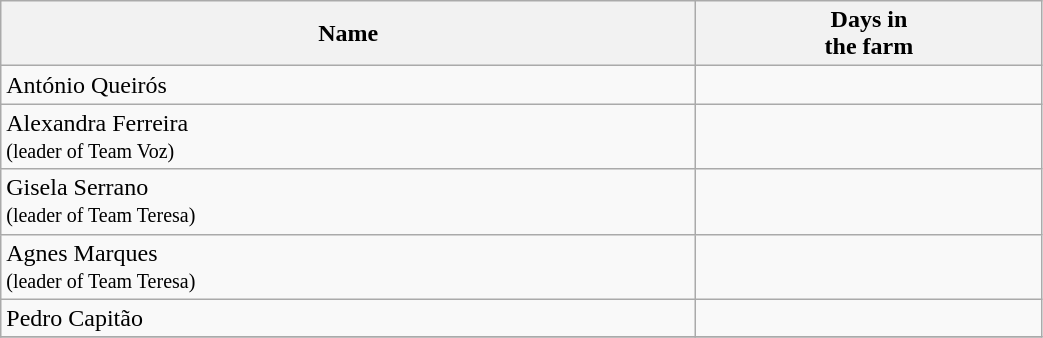<table class="wikitable" style="width:55%;">
<tr>
<th>Name</th>
<th>Days in<br>the farm</th>
</tr>
<tr>
<td>António Queirós</td>
<td></td>
</tr>
<tr>
<td>Alexandra Ferreira<br><small>(leader of Team Voz)</small></td>
<td></td>
</tr>
<tr>
<td>Gisela Serrano<br><small>(leader of Team Teresa)</small></td>
<td></td>
</tr>
<tr>
<td>Agnes Marques<br><small>(leader of Team Teresa)</small></td>
<td></td>
</tr>
<tr>
<td>Pedro Capitão</td>
<td></td>
</tr>
<tr>
</tr>
</table>
